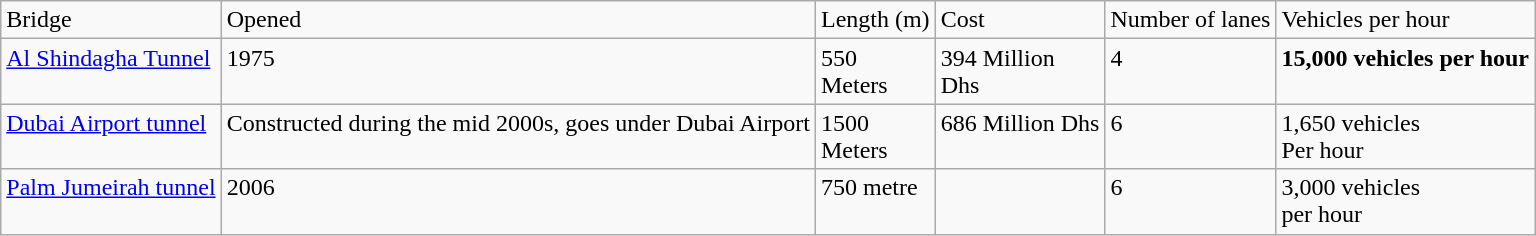<table class="wikitable">
<tr valign=top>
<td>Bridge</td>
<td>Opened</td>
<td>Length (m)</td>
<td>Cost</td>
<td>Number of lanes</td>
<td>Vehicles per hour</td>
</tr>
<tr valign=top>
<td><a href='#'>Al Shindagha Tunnel</a></td>
<td>1975</td>
<td>550<br>Meters</td>
<td>394 Million<br>Dhs</td>
<td>4</td>
<td><strong>15,000 vehicles per hour</strong></td>
</tr>
<tr valign=top>
<td><a href='#'>Dubai Airport tunnel</a></td>
<td>Constructed during the mid 2000s, goes under Dubai Airport</td>
<td>1500<br>Meters</td>
<td>686 Million Dhs</td>
<td>6</td>
<td>1,650 vehicles<br>Per hour</td>
</tr>
<tr valign=top>
<td><a href='#'>Palm Jumeirah tunnel</a></td>
<td>2006</td>
<td>750 metre</td>
<td></td>
<td>6</td>
<td>3,000 vehicles<br>per hour</td>
</tr>
</table>
